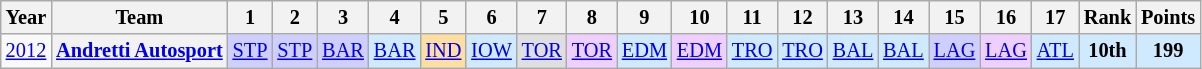<table class="wikitable" style="text-align:center; font-size:85%">
<tr>
<th>Year</th>
<th>Team</th>
<th>1</th>
<th>2</th>
<th>3</th>
<th>4</th>
<th>5</th>
<th>6</th>
<th>7</th>
<th>8</th>
<th>9</th>
<th>10</th>
<th>11</th>
<th>12</th>
<th>13</th>
<th>14</th>
<th>15</th>
<th>16</th>
<th>17</th>
<th>Rank</th>
<th>Points</th>
</tr>
<tr>
<td><a href='#'>2012</a></td>
<th nowrap><a href='#'>Andretti Autosport</a></th>
<td style="background:#CFCFFF;"><a href='#'>STP</a><br></td>
<td style="background:#CFCFFF;"><a href='#'>STP</a><br></td>
<td style="background:#CFCFFF;"><a href='#'>BAR</a><br></td>
<td style="background:#CFEAFF;"><a href='#'>BAR</a><br></td>
<td style="background:#FFDF9F;"><a href='#'>IND</a><br></td>
<td style="background:#CFEAFF;"><a href='#'>IOW</a><br></td>
<td style="background:#DFDFDF;"><a href='#'>TOR</a><br></td>
<td style="background:#EFCFFF;"><a href='#'>TOR</a><br></td>
<td style="background:#CFEAFF;"><a href='#'>EDM</a><br></td>
<td style="background:#EFCFFF;"><a href='#'>EDM</a><br></td>
<td style="background:#CFEAFF;"><a href='#'>TRO</a><br></td>
<td style="background:#CFEAFF;"><a href='#'>TRO</a><br></td>
<td style="background:#CFEAFF;"><a href='#'>BAL</a><br></td>
<td style="background:#CFEAFF;"><a href='#'>BAL</a><br></td>
<td style="background:#CFCFFF;"><a href='#'>LAG</a><br></td>
<td style="background:#EFCFFF;"><a href='#'>LAG</a><br></td>
<td style="background:#CFEAFF;"><a href='#'>ATL</a><br></td>
<th style="background:#CFEAFF;">10th</th>
<th style="background:#CFEAFF;">199</th>
</tr>
</table>
